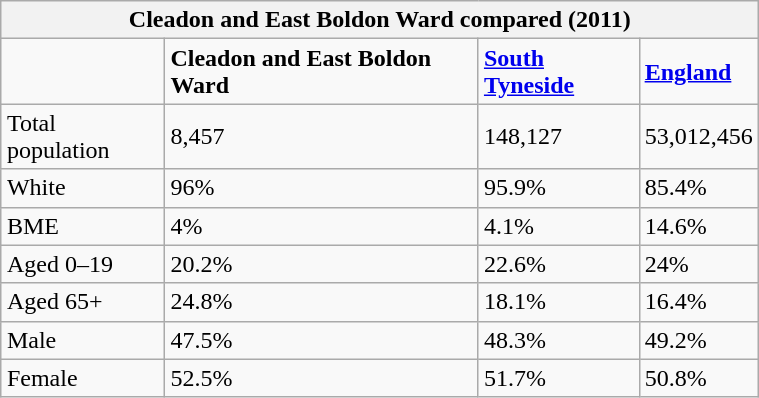<table class="wikitable" style="float: right; margin-left: 2em; width: 40%;">
<tr>
<th colspan="4"><strong>Cleadon and East Boldon Ward compared (2011)</strong></th>
</tr>
<tr>
<td></td>
<td><strong>Cleadon and East Boldon Ward</strong></td>
<td><strong><a href='#'>South Tyneside</a></strong></td>
<td><strong><a href='#'>England</a></strong></td>
</tr>
<tr>
<td>Total population</td>
<td>8,457</td>
<td>148,127</td>
<td>53,012,456</td>
</tr>
<tr>
<td>White</td>
<td>96%</td>
<td>95.9%</td>
<td>85.4%</td>
</tr>
<tr>
<td>BME</td>
<td>4%</td>
<td>4.1%</td>
<td>14.6%</td>
</tr>
<tr>
<td>Aged 0–19</td>
<td>20.2%</td>
<td>22.6%</td>
<td>24%</td>
</tr>
<tr>
<td>Aged 65+</td>
<td>24.8%</td>
<td>18.1%</td>
<td>16.4%</td>
</tr>
<tr>
<td>Male</td>
<td>47.5%</td>
<td>48.3%</td>
<td>49.2%</td>
</tr>
<tr>
<td>Female</td>
<td>52.5%</td>
<td>51.7%</td>
<td>50.8%</td>
</tr>
</table>
